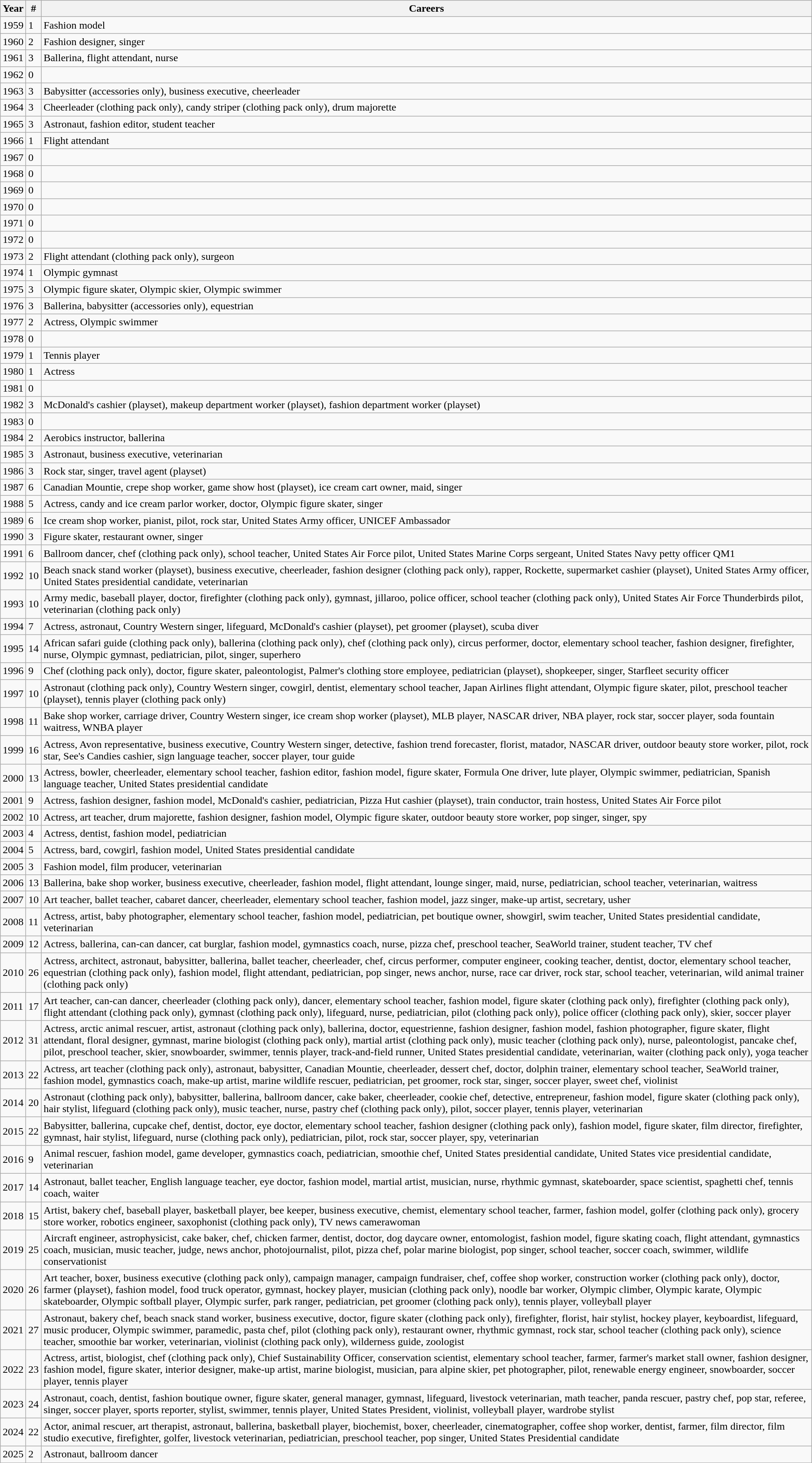<table class="wikitable sortable">
<tr>
<th>Year</th>
<th>#</th>
<th>Careers</th>
</tr>
<tr>
<td>1959</td>
<td>1</td>
<td>Fashion model</td>
</tr>
<tr>
<td>1960</td>
<td>2</td>
<td>Fashion designer, singer</td>
</tr>
<tr>
<td>1961</td>
<td>3</td>
<td>Ballerina, flight attendant, nurse</td>
</tr>
<tr>
<td>1962</td>
<td>0</td>
<td></td>
</tr>
<tr>
<td>1963</td>
<td>3</td>
<td>Babysitter (accessories only), business executive, cheerleader</td>
</tr>
<tr>
<td>1964</td>
<td>3</td>
<td>Cheerleader (clothing pack only), candy striper (clothing pack only), drum majorette</td>
</tr>
<tr>
<td>1965</td>
<td>3</td>
<td>Astronaut, fashion editor, student teacher</td>
</tr>
<tr>
<td>1966</td>
<td>1</td>
<td>Flight attendant</td>
</tr>
<tr>
<td>1967</td>
<td>0</td>
<td></td>
</tr>
<tr>
<td>1968</td>
<td>0</td>
<td></td>
</tr>
<tr>
<td>1969</td>
<td>0</td>
<td></td>
</tr>
<tr>
<td>1970</td>
<td>0</td>
<td></td>
</tr>
<tr>
<td>1971</td>
<td>0</td>
<td></td>
</tr>
<tr>
<td>1972</td>
<td>0</td>
<td></td>
</tr>
<tr>
<td>1973</td>
<td>2</td>
<td>Flight attendant (clothing pack only), surgeon</td>
</tr>
<tr>
<td>1974</td>
<td>1</td>
<td>Olympic gymnast</td>
</tr>
<tr>
<td>1975</td>
<td>3</td>
<td>Olympic figure skater, Olympic skier, Olympic swimmer</td>
</tr>
<tr>
<td>1976</td>
<td>3</td>
<td>Ballerina, babysitter (accessories only), equestrian</td>
</tr>
<tr>
<td>1977</td>
<td>2</td>
<td>Actress, Olympic swimmer</td>
</tr>
<tr>
<td>1978</td>
<td>0</td>
<td></td>
</tr>
<tr>
<td>1979</td>
<td>1</td>
<td>Tennis player</td>
</tr>
<tr>
<td>1980</td>
<td>1</td>
<td>Actress</td>
</tr>
<tr>
<td>1981</td>
<td>0</td>
<td></td>
</tr>
<tr>
<td>1982</td>
<td>3</td>
<td>McDonald's cashier (playset), makeup department worker (playset), fashion department worker (playset)</td>
</tr>
<tr>
<td>1983</td>
<td>0</td>
<td></td>
</tr>
<tr>
<td>1984</td>
<td>2</td>
<td>Aerobics instructor, ballerina</td>
</tr>
<tr>
<td>1985</td>
<td>3</td>
<td>Astronaut, business executive, veterinarian</td>
</tr>
<tr>
<td>1986</td>
<td>3</td>
<td>Rock star, singer, travel agent (playset)</td>
</tr>
<tr>
<td>1987</td>
<td>6</td>
<td>Canadian Mountie, crepe shop worker, game show host (playset), ice cream cart owner, maid, singer</td>
</tr>
<tr>
<td>1988</td>
<td>5</td>
<td>Actress, candy and ice cream parlor worker, doctor, Olympic figure skater, singer</td>
</tr>
<tr>
<td>1989</td>
<td>6</td>
<td>Ice cream shop worker, pianist, pilot, rock star, United States Army officer, UNICEF Ambassador</td>
</tr>
<tr>
<td>1990</td>
<td>3</td>
<td>Figure skater, restaurant owner, singer</td>
</tr>
<tr>
<td>1991</td>
<td>6</td>
<td>Ballroom dancer, chef (clothing pack only), school teacher, United States Air Force pilot, United States Marine Corps sergeant, United States Navy petty officer QM1</td>
</tr>
<tr>
<td>1992</td>
<td>10</td>
<td>Beach snack stand worker (playset), business executive, cheerleader, fashion designer (clothing pack only), rapper, Rockette, supermarket cashier (playset), United States Army officer, United States presidential candidate, veterinarian</td>
</tr>
<tr>
<td>1993</td>
<td>10</td>
<td>Army medic, baseball player, doctor, firefighter (clothing pack only), gymnast, jillaroo, police officer, school teacher (clothing pack only), United States Air Force Thunderbirds pilot, veterinarian (clothing pack only)</td>
</tr>
<tr>
<td>1994</td>
<td>7</td>
<td>Actress, astronaut, Country Western singer, lifeguard, McDonald's cashier (playset), pet groomer (playset), scuba diver</td>
</tr>
<tr>
<td>1995</td>
<td>14</td>
<td>African safari guide (clothing pack only), ballerina (clothing pack only), chef (clothing pack only), circus performer, doctor, elementary school teacher, fashion designer, firefighter, nurse, Olympic gymnast, pediatrician, pilot, singer, superhero</td>
</tr>
<tr>
<td>1996</td>
<td>9</td>
<td>Chef (clothing pack only), doctor, figure skater, paleontologist, Palmer's clothing store employee, pediatrician (playset), shopkeeper, singer, Starfleet security officer</td>
</tr>
<tr>
<td>1997</td>
<td>10</td>
<td>Astronaut (clothing pack only), Country Western singer, cowgirl, dentist, elementary school teacher, Japan Airlines flight attendant, Olympic figure skater, pilot, preschool teacher (playset), tennis player (clothing pack only)</td>
</tr>
<tr>
<td>1998</td>
<td>11</td>
<td>Bake shop worker, carriage driver, Country Western singer, ice cream shop worker (playset), MLB player, NASCAR driver, NBA player, rock star, soccer player, soda fountain waitress, WNBA player</td>
</tr>
<tr>
<td>1999</td>
<td>16</td>
<td>Actress, Avon representative, business executive, Country Western singer, detective, fashion trend forecaster, florist, matador, NASCAR driver, outdoor beauty store worker, pilot, rock star, See's Candies cashier, sign language teacher, soccer player, tour guide</td>
</tr>
<tr>
<td>2000</td>
<td>13</td>
<td>Actress, bowler, cheerleader, elementary school teacher, fashion editor, fashion model, figure skater, Formula One driver, lute player, Olympic swimmer, pediatrician, Spanish language teacher, United States presidential candidate</td>
</tr>
<tr>
<td>2001</td>
<td>9</td>
<td>Actress, fashion designer, fashion model, McDonald's cashier, pediatrician, Pizza Hut cashier (playset), train conductor, train hostess, United States Air Force pilot</td>
</tr>
<tr>
<td>2002</td>
<td>10</td>
<td>Actress, art teacher, drum majorette, fashion designer, fashion model, Olympic figure skater, outdoor beauty store worker, pop singer, singer, spy</td>
</tr>
<tr>
<td>2003</td>
<td>4</td>
<td>Actress, dentist, fashion model, pediatrician</td>
</tr>
<tr>
<td>2004</td>
<td>5</td>
<td>Actress, bard, cowgirl, fashion model, United States presidential candidate</td>
</tr>
<tr>
<td>2005</td>
<td>3</td>
<td>Fashion model, film producer, veterinarian</td>
</tr>
<tr>
<td>2006</td>
<td>13</td>
<td>Ballerina, bake shop worker, business executive, cheerleader, fashion model, flight attendant, lounge singer, maid, nurse, pediatrician, school teacher, veterinarian, waitress</td>
</tr>
<tr>
<td>2007</td>
<td>10</td>
<td>Art teacher, ballet teacher, cabaret dancer, cheerleader, elementary school teacher, fashion model, jazz singer, make-up artist, secretary, usher</td>
</tr>
<tr>
<td>2008</td>
<td>11</td>
<td>Actress, artist, baby photographer, elementary school teacher, fashion model, pediatrician, pet boutique owner, showgirl, swim teacher, United States presidential candidate, veterinarian</td>
</tr>
<tr>
<td>2009</td>
<td>12</td>
<td>Actress, ballerina, can-can dancer, cat burglar, fashion model, gymnastics coach, nurse, pizza chef, preschool teacher, SeaWorld trainer, student teacher, TV chef</td>
</tr>
<tr>
<td>2010</td>
<td>26</td>
<td>Actress, architect, astronaut, babysitter, ballerina, ballet teacher, cheerleader, chef, circus performer, computer engineer, cooking teacher, dentist, doctor, elementary school teacher, equestrian (clothing pack only), fashion model, flight attendant, pediatrician, pop singer, news anchor, nurse, race car driver, rock star, school teacher, veterinarian, wild animal trainer (clothing pack only)</td>
</tr>
<tr>
<td>2011</td>
<td>17</td>
<td>Art teacher, can-can dancer, cheerleader (clothing pack only), dancer, elementary school teacher, fashion model, figure skater (clothing pack only), firefighter (clothing pack only), flight attendant (clothing pack only), gymnast (clothing pack only), lifeguard, nurse, pediatrician, pilot (clothing pack only), police officer (clothing pack only), skier, soccer player</td>
</tr>
<tr>
<td>2012</td>
<td>31</td>
<td>Actress, arctic animal rescuer, artist, astronaut (clothing pack only), ballerina, doctor, equestrienne, fashion designer, fashion model, fashion photographer, figure skater, flight attendant, floral designer, gymnast, marine biologist (clothing pack only), martial artist (clothing pack only), music teacher (clothing pack only), nurse, paleontologist, pancake chef, pilot, preschool teacher, skier, snowboarder, swimmer, tennis player, track-and-field runner, United States presidential candidate, veterinarian, waiter (clothing pack only), yoga teacher</td>
</tr>
<tr>
<td>2013</td>
<td>22</td>
<td>Actress, art teacher (clothing pack only), astronaut, babysitter, Canadian Mountie, cheerleader, dessert chef, doctor, dolphin trainer, elementary school teacher, SeaWorld trainer, fashion model, gymnastics coach, make-up artist, marine wildlife rescuer, pediatrician, pet groomer, rock star, singer, soccer player, sweet chef, violinist</td>
</tr>
<tr>
<td>2014</td>
<td>20</td>
<td>Astronaut (clothing pack only), babysitter, ballerina, ballroom dancer, cake baker, cheerleader, cookie chef, detective, entrepreneur, fashion model, figure skater (clothing pack only), hair stylist, lifeguard (clothing pack only), music teacher, nurse, pastry chef (clothing pack only), pilot, soccer player, tennis player, veterinarian</td>
</tr>
<tr>
<td>2015</td>
<td>22</td>
<td>Babysitter, ballerina, cupcake chef, dentist, doctor, eye doctor, elementary school teacher, fashion designer (clothing pack only), fashion model, figure skater, film director, firefighter, gymnast, hair stylist, lifeguard, nurse (clothing pack only), pediatrician, pilot, rock star, soccer player, spy, veterinarian</td>
</tr>
<tr>
<td>2016</td>
<td>9</td>
<td>Animal rescuer, fashion model, game developer, gymnastics coach, pediatrician, smoothie chef, United States presidential candidate, United States vice presidential candidate, veterinarian</td>
</tr>
<tr>
<td>2017</td>
<td>14</td>
<td>Astronaut, ballet teacher, English language teacher, eye doctor, fashion model, martial artist, musician, nurse, rhythmic gymnast, skateboarder, space scientist, spaghetti chef, tennis coach, waiter</td>
</tr>
<tr>
<td>2018</td>
<td>15</td>
<td>Artist, bakery chef, baseball player, basketball player, bee keeper, business executive, chemist, elementary school teacher, farmer, fashion model, golfer (clothing pack only), grocery store worker, robotics engineer, saxophonist (clothing pack only), TV news camerawoman</td>
</tr>
<tr>
<td>2019</td>
<td>25</td>
<td>Aircraft engineer, astrophysicist, cake baker, chef, chicken farmer, dentist, doctor, dog daycare owner, entomologist, fashion model, figure skating coach, flight attendant, gymnastics coach, musician, music teacher, judge, news anchor, photojournalist, pilot, pizza chef, polar marine biologist, pop singer, school teacher, soccer coach, swimmer, wildlife conservationist</td>
</tr>
<tr>
<td>2020</td>
<td>26</td>
<td>Art teacher, boxer, business executive (clothing pack only), campaign manager, campaign fundraiser, chef, coffee shop worker, construction worker (clothing pack only), doctor, farmer (playset), fashion model, food truck operator, gymnast, hockey player, musician (clothing pack only), noodle bar worker, Olympic climber, Olympic karate, Olympic skateboarder, Olympic softball player, Olympic surfer, park ranger, pediatrician, pet groomer (clothing pack only), tennis player, volleyball player</td>
</tr>
<tr>
<td>2021</td>
<td>27</td>
<td>Astronaut, bakery chef, beach snack stand worker, business executive, doctor, figure skater (clothing pack only), firefighter, florist, hair stylist, hockey player, keyboardist, lifeguard, music producer, Olympic swimmer, paramedic, pasta chef, pilot (clothing pack only), restaurant owner, rhythmic gymnast, rock star, school teacher (clothing pack only), science teacher, smoothie bar worker, veterinarian, violinist (clothing pack only), wilderness guide, zoologist</td>
</tr>
<tr>
<td>2022</td>
<td>23</td>
<td>Actress, artist, biologist, chef (clothing pack only), Chief Sustainability Officer, conservation scientist, elementary school teacher, farmer, farmer's market stall owner, fashion designer, fashion model, figure skater, interior designer, make-up artist, marine biologist, musician, para alpine skier, pet photographer, pilot, renewable energy engineer, snowboarder, soccer player, tennis player</td>
</tr>
<tr>
<td>2023</td>
<td>24</td>
<td>Astronaut, coach, dentist, fashion boutique owner, figure skater, general manager, gymnast, lifeguard, livestock veterinarian, math teacher, panda rescuer, pastry chef, pop star, referee, singer, soccer player, sports reporter, stylist, swimmer, tennis player, United States President, violinist, volleyball player, wardrobe stylist</td>
</tr>
<tr>
<td>2024</td>
<td>22</td>
<td>Actor, animal rescuer, art therapist, astronaut, ballerina, basketball player, biochemist, boxer, cheerleader, cinematographer, coffee shop worker, dentist, farmer, film director, film studio executive, firefighter, golfer, livestock veterinarian, pediatrician, preschool teacher, pop singer, United States Presidential candidate</td>
</tr>
<tr>
<td>2025</td>
<td>2</td>
<td>Astronaut, ballroom dancer</td>
</tr>
</table>
